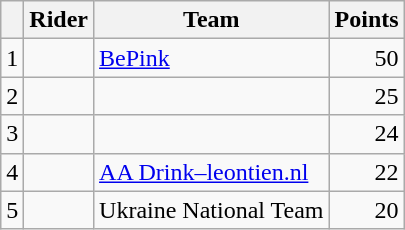<table class="wikitable">
<tr>
<th></th>
<th>Rider</th>
<th>Team</th>
<th>Points</th>
</tr>
<tr>
<td>1</td>
<td></td>
<td><a href='#'>BePink</a></td>
<td align="right">50</td>
</tr>
<tr>
<td>2</td>
<td></td>
<td></td>
<td align="right">25</td>
</tr>
<tr>
<td>3</td>
<td></td>
<td></td>
<td align="right">24</td>
</tr>
<tr>
<td>4</td>
<td></td>
<td><a href='#'>AA Drink–leontien.nl</a></td>
<td align="right">22</td>
</tr>
<tr>
<td>5</td>
<td></td>
<td>Ukraine National Team</td>
<td align="right">20</td>
</tr>
</table>
